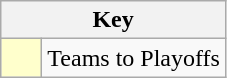<table class="wikitable" style="text-align: center;">
<tr>
<th colspan=2>Key</th>
</tr>
<tr>
<td style="background:#ffffcc; width:20px;"></td>
<td align=left>Teams to Playoffs</td>
</tr>
</table>
